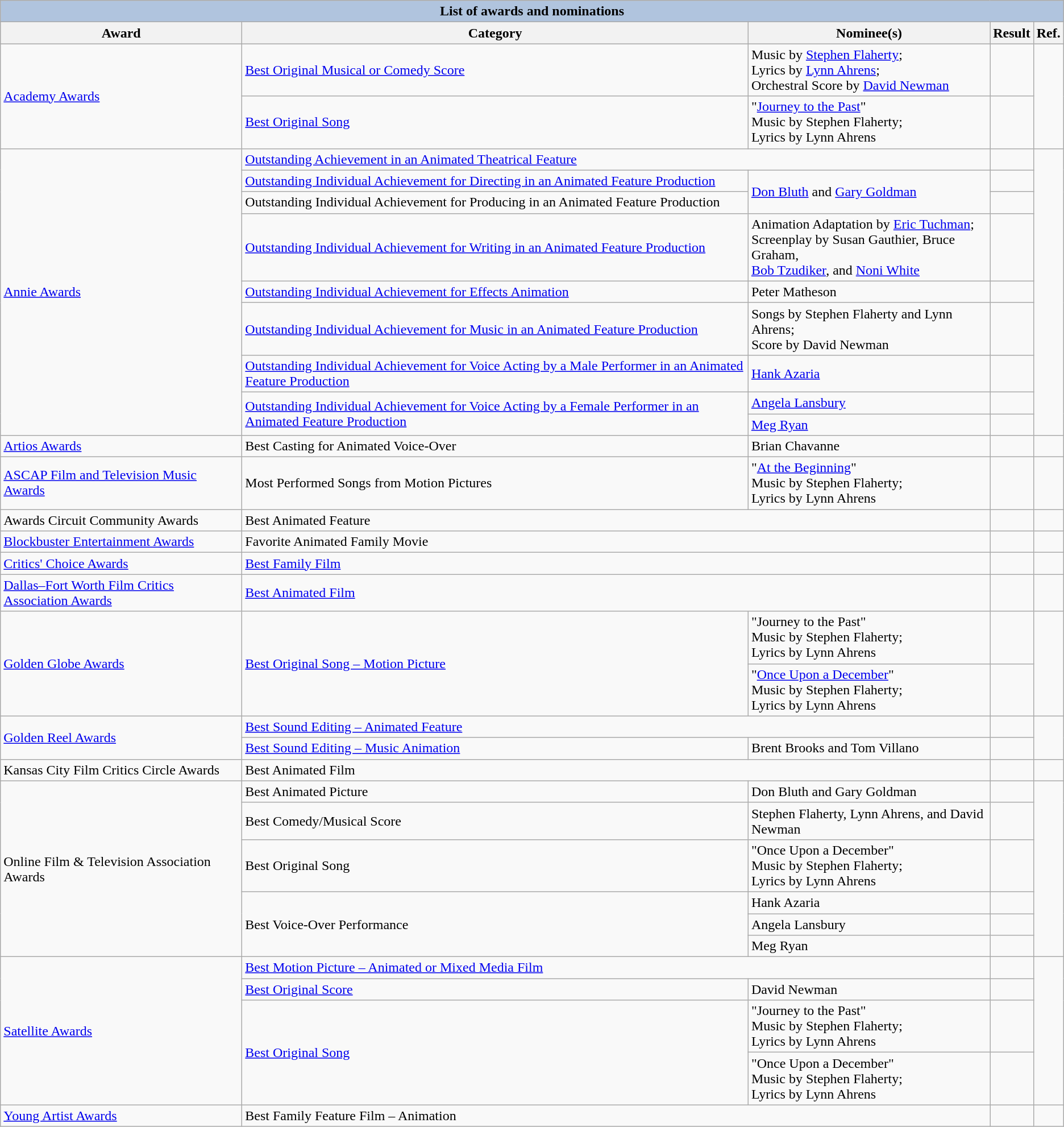<table class="wikitable plainrowheaders">
<tr style="background:#ccc; text-align:center;">
<th colspan="5" style="background: LightSteelBlue;">List of awards and nominations</th>
</tr>
<tr style="background:#ccc; text-align:center;">
<th>Award</th>
<th>Category</th>
<th>Nominee(s)</th>
<th>Result</th>
<th>Ref.</th>
</tr>
<tr>
<td rowspan="2"><a href='#'>Academy Awards</a></td>
<td><a href='#'>Best Original Musical or Comedy Score</a></td>
<td>Music by <a href='#'>Stephen Flaherty</a>; <br> Lyrics by <a href='#'>Lynn Ahrens</a>; <br> Orchestral Score by <a href='#'>David Newman</a></td>
<td></td>
<td rowspan="2" align="center"></td>
</tr>
<tr>
<td><a href='#'>Best Original Song</a></td>
<td>"<a href='#'>Journey to the Past</a>" <br> Music by Stephen Flaherty; <br> Lyrics by Lynn Ahrens</td>
<td></td>
</tr>
<tr>
<td rowspan="9"><a href='#'>Annie Awards</a></td>
<td colspan="2"><a href='#'>Outstanding Achievement in an Animated Theatrical Feature</a></td>
<td></td>
<td rowspan="9" align="center"></td>
</tr>
<tr>
<td><a href='#'>Outstanding Individual Achievement for Directing in an Animated Feature Production</a></td>
<td rowspan="2"><a href='#'>Don Bluth</a> and <a href='#'>Gary Goldman</a></td>
<td></td>
</tr>
<tr>
<td>Outstanding Individual Achievement for Producing in an Animated Feature Production</td>
<td></td>
</tr>
<tr>
<td><a href='#'>Outstanding Individual Achievement for Writing in an Animated Feature Production</a></td>
<td>Animation Adaptation by <a href='#'>Eric Tuchman</a>; <br> Screenplay by Susan Gauthier, Bruce Graham, <br> <a href='#'>Bob Tzudiker</a>, and <a href='#'>Noni White</a></td>
<td></td>
</tr>
<tr>
<td><a href='#'>Outstanding Individual Achievement for Effects Animation</a></td>
<td>Peter Matheson</td>
<td></td>
</tr>
<tr>
<td><a href='#'>Outstanding Individual Achievement for Music in an Animated Feature Production</a></td>
<td>Songs by Stephen Flaherty and Lynn Ahrens; <br> Score by David Newman</td>
<td></td>
</tr>
<tr>
<td><a href='#'>Outstanding Individual Achievement for Voice Acting by a Male Performer in an Animated Feature Production</a></td>
<td><a href='#'>Hank Azaria</a></td>
<td></td>
</tr>
<tr>
<td rowspan="2"><a href='#'>Outstanding Individual Achievement for Voice Acting by a Female Performer in an Animated Feature Production</a></td>
<td><a href='#'>Angela Lansbury</a></td>
<td></td>
</tr>
<tr>
<td><a href='#'>Meg Ryan</a></td>
<td></td>
</tr>
<tr>
<td><a href='#'>Artios Awards</a></td>
<td>Best Casting for Animated Voice-Over</td>
<td>Brian Chavanne</td>
<td></td>
<td align="center"></td>
</tr>
<tr>
<td><a href='#'>ASCAP Film and Television Music Awards</a></td>
<td>Most Performed Songs from Motion Pictures</td>
<td>"<a href='#'>At the Beginning</a>" <br> Music by Stephen Flaherty; <br> Lyrics by Lynn Ahrens</td>
<td></td>
<td align="center"></td>
</tr>
<tr>
<td>Awards Circuit Community Awards</td>
<td colspan="2">Best Animated Feature</td>
<td></td>
<td align="center"></td>
</tr>
<tr>
<td><a href='#'>Blockbuster Entertainment Awards</a></td>
<td colspan="2">Favorite Animated Family Movie</td>
<td></td>
<td align="center"></td>
</tr>
<tr>
<td><a href='#'>Critics' Choice Awards</a></td>
<td colspan="2"><a href='#'>Best Family Film</a></td>
<td></td>
<td align="center"></td>
</tr>
<tr>
<td><a href='#'>Dallas–Fort Worth Film Critics Association Awards</a></td>
<td colspan="2"><a href='#'>Best Animated Film</a></td>
<td></td>
<td align="center"></td>
</tr>
<tr>
<td rowspan="2"><a href='#'>Golden Globe Awards</a></td>
<td rowspan="2"><a href='#'>Best Original Song – Motion Picture</a></td>
<td>"Journey to the Past" <br> Music by Stephen Flaherty; <br> Lyrics by Lynn Ahrens</td>
<td></td>
<td rowspan="2" align="center"></td>
</tr>
<tr>
<td>"<a href='#'>Once Upon a December</a>" <br> Music by Stephen Flaherty; <br> Lyrics by Lynn Ahrens</td>
<td></td>
</tr>
<tr>
<td rowspan="2"><a href='#'>Golden Reel Awards</a></td>
<td colspan="2"><a href='#'>Best Sound Editing – Animated Feature</a></td>
<td></td>
<td rowspan="2" align="center"></td>
</tr>
<tr>
<td><a href='#'>Best Sound Editing – Music Animation</a></td>
<td>Brent Brooks and Tom Villano</td>
<td></td>
</tr>
<tr>
<td>Kansas City Film Critics Circle Awards</td>
<td colspan="2">Best Animated Film</td>
<td></td>
<td align="center"></td>
</tr>
<tr>
<td rowspan="6">Online Film & Television Association Awards</td>
<td>Best Animated Picture</td>
<td>Don Bluth and Gary Goldman</td>
<td></td>
<td rowspan="6" align="center"></td>
</tr>
<tr>
<td>Best Comedy/Musical Score</td>
<td>Stephen Flaherty, Lynn Ahrens, and David Newman</td>
<td></td>
</tr>
<tr>
<td>Best Original Song</td>
<td>"Once Upon a December" <br> Music by Stephen Flaherty; <br> Lyrics by Lynn Ahrens</td>
<td></td>
</tr>
<tr>
<td rowspan="3">Best Voice-Over Performance</td>
<td>Hank Azaria</td>
<td></td>
</tr>
<tr>
<td>Angela Lansbury</td>
<td></td>
</tr>
<tr>
<td>Meg Ryan</td>
<td></td>
</tr>
<tr>
<td rowspan="4"><a href='#'>Satellite Awards</a></td>
<td colspan="2"><a href='#'>Best Motion Picture – Animated or Mixed Media Film</a></td>
<td></td>
<td rowspan="4" align="center"></td>
</tr>
<tr>
<td><a href='#'>Best Original Score</a></td>
<td>David Newman</td>
<td></td>
</tr>
<tr>
<td rowspan="2"><a href='#'>Best Original Song</a></td>
<td>"Journey to the Past" <br> Music by Stephen Flaherty; <br> Lyrics by Lynn Ahrens</td>
<td></td>
</tr>
<tr>
<td>"Once Upon a December" <br> Music by Stephen Flaherty; <br> Lyrics by Lynn Ahrens</td>
<td></td>
</tr>
<tr>
<td><a href='#'>Young Artist Awards</a></td>
<td colspan="2">Best Family Feature Film – Animation</td>
<td></td>
<td align="center"></td>
</tr>
</table>
